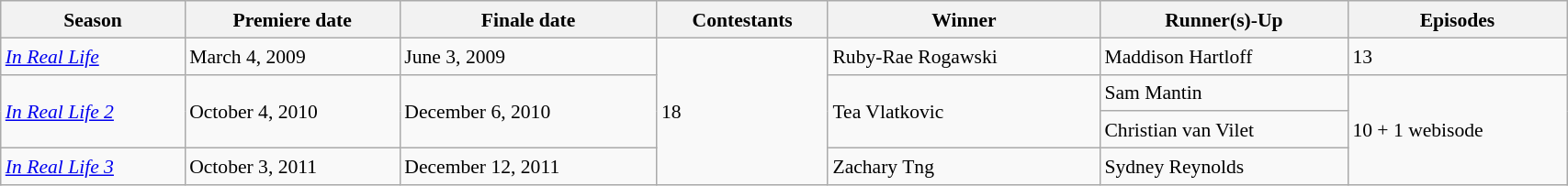<table class="wikitable" style="text-align:left; width: 90%; font-size:90%; line-height:20px;">
<tr>
<th>Season</th>
<th>Premiere date</th>
<th>Finale date</th>
<th>Contestants</th>
<th>Winner</th>
<th>Runner(s)-Up</th>
<th>Episodes</th>
</tr>
<tr>
<td><em><a href='#'>In Real Life</a></em></td>
<td>March 4, 2009</td>
<td>June 3, 2009</td>
<td rowspan=4>18</td>
<td>Ruby-Rae Rogawski</td>
<td>Maddison Hartloff</td>
<td>13</td>
</tr>
<tr>
<td rowspan=2><em><a href='#'>In Real Life 2</a></em></td>
<td rowspan=2>October 4, 2010</td>
<td rowspan=2>December 6, 2010</td>
<td rowspan=2>Tea Vlatkovic</td>
<td>Sam Mantin</td>
<td rowspan=3>10 + 1 webisode</td>
</tr>
<tr>
<td>Christian van Vilet</td>
</tr>
<tr>
<td><em><a href='#'>In Real Life 3</a></em></td>
<td>October 3, 2011</td>
<td>December 12, 2011</td>
<td>Zachary Tng</td>
<td>Sydney Reynolds</td>
</tr>
</table>
